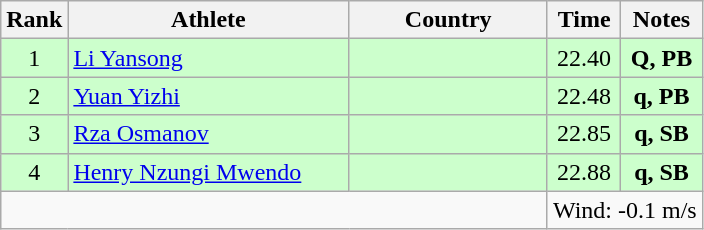<table class="wikitable sortable" style="text-align:center">
<tr>
<th>Rank</th>
<th style="width:180px">Athlete</th>
<th style="width:125px">Country</th>
<th>Time</th>
<th>Notes</th>
</tr>
<tr style="background:#cfc;">
<td>1</td>
<td style="text-align:left;"><a href='#'>Li Yansong</a></td>
<td style="text-align:left;"></td>
<td>22.40</td>
<td><strong>Q, PB</strong></td>
</tr>
<tr style="background:#cfc;">
<td>2</td>
<td style="text-align:left;"><a href='#'>Yuan Yizhi</a></td>
<td style="text-align:left;"></td>
<td>22.48</td>
<td><strong>q, PB</strong></td>
</tr>
<tr style="background:#cfc;">
<td>3</td>
<td style="text-align:left;"><a href='#'>Rza Osmanov</a></td>
<td style="text-align:left;"></td>
<td>22.85</td>
<td><strong>q, SB</strong></td>
</tr>
<tr style="background:#cfc;">
<td>4</td>
<td style="text-align:left;"><a href='#'>Henry Nzungi Mwendo</a></td>
<td style="text-align:left;"></td>
<td>22.88</td>
<td><strong>q, SB</strong></td>
</tr>
<tr class="sortbottom">
<td colspan="3"></td>
<td colspan="2">Wind: -0.1 m/s</td>
</tr>
</table>
